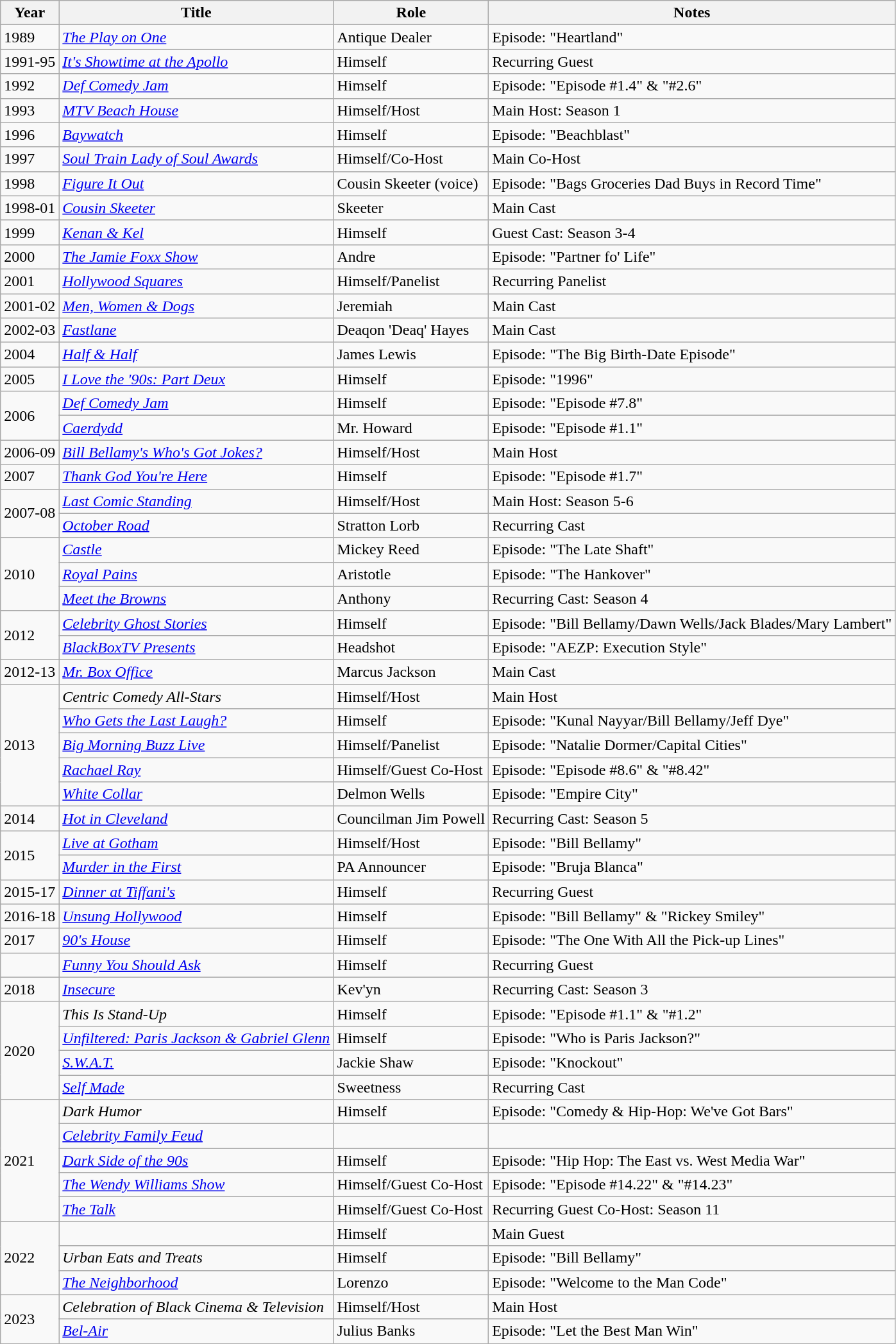<table class="wikitable plainrowheaders sortable" style="margin-right: 0;">
<tr>
<th>Year</th>
<th>Title</th>
<th>Role</th>
<th>Notes</th>
</tr>
<tr>
<td>1989</td>
<td><em><a href='#'>The Play on One</a></em></td>
<td>Antique Dealer</td>
<td>Episode: "Heartland"</td>
</tr>
<tr>
<td>1991-95</td>
<td><em><a href='#'>It's Showtime at the Apollo</a></em></td>
<td>Himself</td>
<td>Recurring Guest</td>
</tr>
<tr>
<td>1992</td>
<td><em><a href='#'>Def Comedy Jam</a></em></td>
<td>Himself</td>
<td>Episode: "Episode #1.4" & "#2.6"</td>
</tr>
<tr>
<td>1993</td>
<td><em><a href='#'>MTV Beach House</a></em></td>
<td>Himself/Host</td>
<td>Main Host: Season 1</td>
</tr>
<tr>
<td>1996</td>
<td><em><a href='#'>Baywatch</a></em></td>
<td>Himself</td>
<td>Episode: "Beachblast"</td>
</tr>
<tr>
<td>1997</td>
<td><em><a href='#'>Soul Train Lady of Soul Awards</a></em></td>
<td>Himself/Co-Host</td>
<td>Main Co-Host</td>
</tr>
<tr>
<td>1998</td>
<td><em><a href='#'>Figure It Out</a></em></td>
<td>Cousin Skeeter (voice)</td>
<td>Episode: "Bags Groceries Dad Buys in Record Time"</td>
</tr>
<tr>
<td>1998-01</td>
<td><em><a href='#'>Cousin Skeeter</a></em></td>
<td>Skeeter</td>
<td>Main Cast</td>
</tr>
<tr>
<td>1999</td>
<td><em><a href='#'>Kenan & Kel</a></em></td>
<td>Himself</td>
<td>Guest Cast: Season 3-4</td>
</tr>
<tr>
<td>2000</td>
<td><em><a href='#'>The Jamie Foxx Show</a></em></td>
<td>Andre</td>
<td>Episode: "Partner fo' Life"</td>
</tr>
<tr>
<td>2001</td>
<td><em><a href='#'>Hollywood Squares</a></em></td>
<td>Himself/Panelist</td>
<td>Recurring Panelist</td>
</tr>
<tr>
<td>2001-02</td>
<td><em><a href='#'>Men, Women & Dogs</a></em></td>
<td>Jeremiah</td>
<td>Main Cast</td>
</tr>
<tr>
<td>2002-03</td>
<td><em><a href='#'>Fastlane</a></em></td>
<td>Deaqon 'Deaq' Hayes</td>
<td>Main Cast</td>
</tr>
<tr>
<td>2004</td>
<td><em><a href='#'>Half & Half</a></em></td>
<td>James Lewis</td>
<td>Episode: "The Big Birth-Date Episode"</td>
</tr>
<tr>
<td>2005</td>
<td><em><a href='#'>I Love the '90s: Part Deux</a></em></td>
<td>Himself</td>
<td>Episode: "1996"</td>
</tr>
<tr>
<td rowspan=2>2006</td>
<td><em><a href='#'>Def Comedy Jam</a></em></td>
<td>Himself</td>
<td>Episode: "Episode #7.8"</td>
</tr>
<tr>
<td><em><a href='#'>Caerdydd</a></em></td>
<td>Mr. Howard</td>
<td>Episode: "Episode #1.1"</td>
</tr>
<tr>
<td>2006-09</td>
<td><em><a href='#'>Bill Bellamy's Who's Got Jokes?</a></em></td>
<td>Himself/Host</td>
<td>Main Host</td>
</tr>
<tr>
<td>2007</td>
<td><em><a href='#'>Thank God You're Here</a></em></td>
<td>Himself</td>
<td>Episode: "Episode #1.7"</td>
</tr>
<tr>
<td rowspan=2>2007-08</td>
<td><em><a href='#'>Last Comic Standing</a></em></td>
<td>Himself/Host</td>
<td>Main Host: Season 5-6</td>
</tr>
<tr>
<td><em><a href='#'>October Road</a></em></td>
<td>Stratton Lorb</td>
<td>Recurring Cast</td>
</tr>
<tr>
<td rowspan=3>2010</td>
<td><em><a href='#'>Castle</a></em></td>
<td>Mickey Reed</td>
<td>Episode: "The Late Shaft"</td>
</tr>
<tr>
<td><em><a href='#'>Royal Pains</a></em></td>
<td>Aristotle</td>
<td>Episode: "The Hankover"</td>
</tr>
<tr>
<td><em><a href='#'>Meet the Browns</a></em></td>
<td>Anthony</td>
<td>Recurring Cast: Season 4</td>
</tr>
<tr>
<td rowspan=2>2012</td>
<td><em><a href='#'>Celebrity Ghost Stories</a></em></td>
<td>Himself</td>
<td>Episode: "Bill Bellamy/Dawn Wells/Jack Blades/Mary Lambert"</td>
</tr>
<tr>
<td><em><a href='#'>BlackBoxTV Presents</a></em></td>
<td>Headshot</td>
<td>Episode: "AEZP: Execution Style"</td>
</tr>
<tr>
<td>2012-13</td>
<td><em><a href='#'>Mr. Box Office</a></em></td>
<td>Marcus Jackson</td>
<td>Main Cast</td>
</tr>
<tr>
<td rowspan=5>2013</td>
<td><em>Centric Comedy All-Stars</em></td>
<td>Himself/Host</td>
<td>Main Host</td>
</tr>
<tr>
<td><em><a href='#'>Who Gets the Last Laugh?</a></em></td>
<td>Himself</td>
<td>Episode: "Kunal Nayyar/Bill Bellamy/Jeff Dye"</td>
</tr>
<tr>
<td><em><a href='#'>Big Morning Buzz Live</a></em></td>
<td>Himself/Panelist</td>
<td>Episode: "Natalie Dormer/Capital Cities"</td>
</tr>
<tr>
<td><em><a href='#'>Rachael Ray</a></em></td>
<td>Himself/Guest Co-Host</td>
<td>Episode: "Episode #8.6" & "#8.42"</td>
</tr>
<tr>
<td><em><a href='#'>White Collar</a></em></td>
<td>Delmon Wells</td>
<td>Episode: "Empire City"</td>
</tr>
<tr>
<td>2014</td>
<td><em><a href='#'>Hot in Cleveland</a></em></td>
<td>Councilman Jim Powell</td>
<td>Recurring Cast: Season 5</td>
</tr>
<tr>
<td rowspan=2>2015</td>
<td><em><a href='#'>Live at Gotham</a></em></td>
<td>Himself/Host</td>
<td>Episode: "Bill Bellamy"</td>
</tr>
<tr>
<td><em><a href='#'>Murder in the First</a></em></td>
<td>PA Announcer</td>
<td>Episode: "Bruja Blanca"</td>
</tr>
<tr>
<td>2015-17</td>
<td><em><a href='#'>Dinner at Tiffani's</a></em></td>
<td>Himself</td>
<td>Recurring Guest</td>
</tr>
<tr>
<td>2016-18</td>
<td><em><a href='#'>Unsung Hollywood</a></em></td>
<td>Himself</td>
<td>Episode: "Bill Bellamy" & "Rickey Smiley"</td>
</tr>
<tr>
<td>2017</td>
<td><em><a href='#'>90's House</a></em></td>
<td>Himself</td>
<td>Episode: "The One With All the Pick-up Lines"</td>
</tr>
<tr>
<td></td>
<td><em><a href='#'>Funny You Should Ask</a></em></td>
<td>Himself</td>
<td>Recurring Guest</td>
</tr>
<tr>
<td>2018</td>
<td><em><a href='#'>Insecure</a></em></td>
<td>Kev'yn</td>
<td>Recurring Cast: Season 3</td>
</tr>
<tr>
<td rowspan=4>2020</td>
<td><em>This Is Stand-Up</em></td>
<td>Himself</td>
<td>Episode: "Episode #1.1" & "#1.2"</td>
</tr>
<tr>
<td><em><a href='#'>Unfiltered: Paris Jackson & Gabriel Glenn</a></em></td>
<td>Himself</td>
<td>Episode: "Who is Paris Jackson?"</td>
</tr>
<tr>
<td><em><a href='#'>S.W.A.T.</a></em></td>
<td>Jackie Shaw</td>
<td>Episode: "Knockout"</td>
</tr>
<tr>
<td><em><a href='#'>Self Made</a></em></td>
<td>Sweetness</td>
<td>Recurring Cast</td>
</tr>
<tr>
<td rowspan=5>2021</td>
<td><em>Dark Humor</em></td>
<td>Himself</td>
<td>Episode: "Comedy & Hip-Hop: We've Got Bars"</td>
</tr>
<tr>
<td><em><a href='#'>Celebrity Family Feud</a></em></td>
<td></td>
<td></td>
</tr>
<tr>
<td><em><a href='#'>Dark Side of the 90s</a></em></td>
<td>Himself</td>
<td>Episode: "Hip Hop: The East vs. West Media War"</td>
</tr>
<tr>
<td><em><a href='#'>The Wendy Williams Show</a></em></td>
<td>Himself/Guest Co-Host</td>
<td>Episode: "Episode #14.22" & "#14.23"</td>
</tr>
<tr>
<td><em><a href='#'>The Talk</a></em></td>
<td>Himself/Guest Co-Host</td>
<td>Recurring Guest Co-Host: Season 11</td>
</tr>
<tr>
<td rowspan=3>2022</td>
<td></td>
<td>Himself</td>
<td>Main Guest</td>
</tr>
<tr>
<td><em>Urban Eats and Treats</em></td>
<td>Himself</td>
<td>Episode: "Bill Bellamy"</td>
</tr>
<tr>
<td><em><a href='#'>The Neighborhood</a></em></td>
<td>Lorenzo</td>
<td>Episode: "Welcome to the Man Code"</td>
</tr>
<tr>
<td rowspan=2>2023</td>
<td><em>Celebration of Black Cinema & Television</em></td>
<td>Himself/Host</td>
<td>Main Host</td>
</tr>
<tr>
<td><em><a href='#'>Bel-Air</a></em></td>
<td>Julius Banks</td>
<td>Episode: "Let the Best Man Win"</td>
</tr>
</table>
